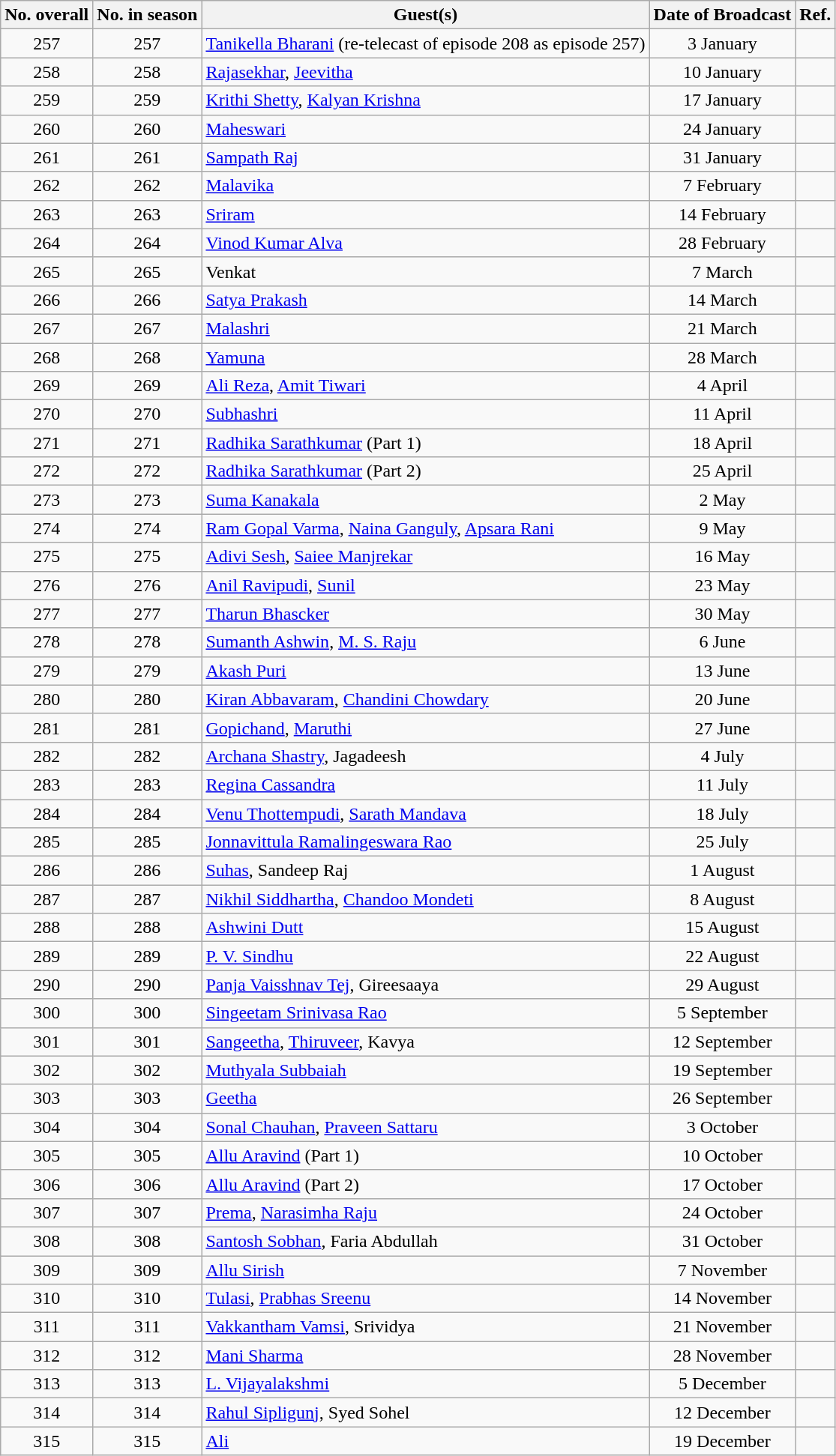<table class="wikitable sortable">
<tr>
<th text-align:center;>No. overall</th>
<th text-align:center;>No. in season</th>
<th text-align:center;>Guest(s)</th>
<th text-align:center;>Date of Broadcast</th>
<th>Ref.</th>
</tr>
<tr>
<td style="text-align:center;">257</td>
<td style="text-align:center;">257</td>
<td><a href='#'>Tanikella Bharani</a> (re-telecast of episode 208 as episode 257)</td>
<td style="text-align:center;">3 January</td>
<td></td>
</tr>
<tr>
<td style="text-align:center;">258</td>
<td style="text-align:center;">258</td>
<td><a href='#'>Rajasekhar</a>, <a href='#'>Jeevitha</a></td>
<td style="text-align:center;">10 January</td>
<td></td>
</tr>
<tr>
<td style="text-align:center;">259</td>
<td style="text-align:center;">259</td>
<td><a href='#'>Krithi Shetty</a>, <a href='#'>Kalyan Krishna</a></td>
<td style="text-align:center;">17 January</td>
<td></td>
</tr>
<tr>
<td style="text-align:center;">260</td>
<td style="text-align:center;">260</td>
<td><a href='#'>Maheswari</a></td>
<td style="text-align:center;">24 January</td>
<td></td>
</tr>
<tr>
<td style="text-align:center;">261</td>
<td style="text-align:center;">261</td>
<td><a href='#'>Sampath Raj</a></td>
<td style="text-align:center;">31 January</td>
<td></td>
</tr>
<tr>
<td style="text-align:center;">262</td>
<td style="text-align:center;">262</td>
<td><a href='#'>Malavika</a></td>
<td style="text-align:center;">7 February</td>
<td></td>
</tr>
<tr>
<td style="text-align:center;">263</td>
<td style="text-align:center;">263</td>
<td><a href='#'>Sriram</a></td>
<td style="text-align:center;">14 February</td>
<td></td>
</tr>
<tr>
<td style="text-align:center;">264</td>
<td style="text-align:center;">264</td>
<td><a href='#'>Vinod Kumar Alva</a></td>
<td style="text-align:center;">28 February</td>
<td></td>
</tr>
<tr>
<td style="text-align:center;">265</td>
<td style="text-align:center;">265</td>
<td>Venkat</td>
<td style="text-align:center;">7 March</td>
<td></td>
</tr>
<tr>
<td style="text-align:center;">266</td>
<td style="text-align:center;">266</td>
<td><a href='#'>Satya Prakash</a></td>
<td style="text-align:center;">14 March</td>
<td></td>
</tr>
<tr>
<td style="text-align:center;">267</td>
<td style="text-align:center;">267</td>
<td><a href='#'>Malashri</a></td>
<td style="text-align:center;">21 March</td>
<td></td>
</tr>
<tr>
<td style="text-align:center;">268</td>
<td style="text-align:center;">268</td>
<td><a href='#'>Yamuna</a></td>
<td style="text-align:center;">28 March</td>
<td></td>
</tr>
<tr>
<td style="text-align:center;">269</td>
<td style="text-align:center;">269</td>
<td><a href='#'>Ali Reza</a>, <a href='#'>Amit Tiwari</a></td>
<td style="text-align:center;">4 April</td>
<td></td>
</tr>
<tr>
<td style="text-align:center;">270</td>
<td style="text-align:center;">270</td>
<td><a href='#'>Subhashri</a></td>
<td style="text-align:center;">11 April</td>
<td></td>
</tr>
<tr>
<td style="text-align:center;">271</td>
<td style="text-align:center;">271</td>
<td><a href='#'>Radhika Sarathkumar</a> (Part 1)</td>
<td style="text-align:center;">18 April</td>
<td></td>
</tr>
<tr>
<td style="text-align:center;">272</td>
<td style="text-align:center;">272</td>
<td><a href='#'>Radhika Sarathkumar</a> (Part 2)</td>
<td style="text-align:center;">25 April</td>
<td></td>
</tr>
<tr>
<td style="text-align:center;">273</td>
<td style="text-align:center;">273</td>
<td><a href='#'>Suma Kanakala</a></td>
<td style="text-align:center;">2 May</td>
<td></td>
</tr>
<tr>
<td style="text-align:center;">274</td>
<td style="text-align:center;">274</td>
<td><a href='#'>Ram Gopal Varma</a>, <a href='#'>Naina Ganguly</a>, <a href='#'>Apsara Rani</a></td>
<td style="text-align:center;">9 May</td>
<td></td>
</tr>
<tr>
<td style="text-align:center;">275</td>
<td style="text-align:center;">275</td>
<td><a href='#'>Adivi Sesh</a>, <a href='#'>Saiee Manjrekar</a></td>
<td style="text-align:center;">16 May</td>
<td></td>
</tr>
<tr>
<td style="text-align:center;">276</td>
<td style="text-align:center;">276</td>
<td><a href='#'>Anil Ravipudi</a>, <a href='#'>Sunil</a></td>
<td style="text-align:center;">23 May</td>
<td></td>
</tr>
<tr>
<td style="text-align:center;">277</td>
<td style="text-align:center;">277</td>
<td><a href='#'>Tharun Bhascker</a></td>
<td style="text-align:center;">30 May</td>
<td></td>
</tr>
<tr>
<td style="text-align:center;">278</td>
<td style="text-align:center;">278</td>
<td><a href='#'>Sumanth Ashwin</a>, <a href='#'>M. S. Raju</a></td>
<td style="text-align:center;">6 June</td>
<td></td>
</tr>
<tr>
<td style="text-align:center;">279</td>
<td style="text-align:center;">279</td>
<td><a href='#'>Akash Puri</a></td>
<td style="text-align:center;">13 June</td>
<td></td>
</tr>
<tr>
<td style="text-align:center;">280</td>
<td style="text-align:center;">280</td>
<td><a href='#'>Kiran Abbavaram</a>, <a href='#'>Chandini Chowdary</a></td>
<td style="text-align:center;">20 June</td>
<td></td>
</tr>
<tr>
<td style="text-align:center;">281</td>
<td style="text-align:center;">281</td>
<td><a href='#'>Gopichand</a>, <a href='#'>Maruthi</a></td>
<td style="text-align:center;">27 June</td>
<td></td>
</tr>
<tr>
<td style="text-align:center;">282</td>
<td style="text-align:center;">282</td>
<td><a href='#'>Archana Shastry</a>, Jagadeesh</td>
<td style="text-align:center;">4 July</td>
<td></td>
</tr>
<tr>
<td style="text-align:center;">283</td>
<td style="text-align:center;">283</td>
<td><a href='#'>Regina Cassandra</a></td>
<td style="text-align:center;">11 July</td>
<td></td>
</tr>
<tr>
<td style="text-align:center;">284</td>
<td style="text-align:center;">284</td>
<td><a href='#'>Venu Thottempudi</a>, <a href='#'>Sarath Mandava</a></td>
<td style="text-align:center;">18 July</td>
<td></td>
</tr>
<tr>
<td style="text-align:center;">285</td>
<td style="text-align:center;">285</td>
<td><a href='#'>Jonnavittula Ramalingeswara Rao</a></td>
<td style="text-align:center;">25 July</td>
<td></td>
</tr>
<tr>
<td style="text-align:center;">286</td>
<td style="text-align:center;">286</td>
<td><a href='#'>Suhas</a>, Sandeep Raj</td>
<td style="text-align:center;">1 August</td>
<td></td>
</tr>
<tr>
<td style="text-align:center;">287</td>
<td style="text-align:center;">287</td>
<td><a href='#'>Nikhil Siddhartha</a>, <a href='#'>Chandoo Mondeti</a></td>
<td style="text-align:center;">8 August</td>
<td></td>
</tr>
<tr>
<td style="text-align:center;">288</td>
<td style="text-align:center;">288</td>
<td><a href='#'>Ashwini Dutt</a></td>
<td style="text-align:center;">15 August</td>
<td></td>
</tr>
<tr>
<td style="text-align:center;">289</td>
<td style="text-align:center;">289</td>
<td><a href='#'>P. V. Sindhu</a></td>
<td style="text-align:center;">22 August</td>
<td></td>
</tr>
<tr>
<td style="text-align:center;">290</td>
<td style="text-align:center;">290</td>
<td><a href='#'>Panja Vaisshnav Tej</a>, Gireesaaya</td>
<td style="text-align:center;">29 August</td>
<td></td>
</tr>
<tr>
<td style="text-align:center;">300</td>
<td style="text-align:center;">300</td>
<td><a href='#'>Singeetam Srinivasa Rao</a></td>
<td style="text-align:center;">5 September</td>
<td></td>
</tr>
<tr>
<td style="text-align:center;">301</td>
<td style="text-align:center;">301</td>
<td><a href='#'>Sangeetha</a>, <a href='#'>Thiruveer</a>, Kavya</td>
<td style="text-align:center;">12 September</td>
<td></td>
</tr>
<tr>
<td style="text-align:center;">302</td>
<td style="text-align:center;">302</td>
<td><a href='#'>Muthyala Subbaiah</a></td>
<td style="text-align:center;">19 September</td>
<td></td>
</tr>
<tr>
<td style="text-align:center;">303</td>
<td style="text-align:center;">303</td>
<td><a href='#'>Geetha</a></td>
<td style="text-align:center;">26 September</td>
<td></td>
</tr>
<tr>
<td style="text-align:center;">304</td>
<td style="text-align:center;">304</td>
<td><a href='#'>Sonal Chauhan</a>, <a href='#'>Praveen Sattaru</a></td>
<td style="text-align:center;">3 October</td>
<td></td>
</tr>
<tr>
<td style="text-align:center;">305</td>
<td style="text-align:center;">305</td>
<td><a href='#'>Allu Aravind</a> (Part 1)</td>
<td style="text-align:center;">10 October</td>
<td></td>
</tr>
<tr>
<td style="text-align:center;">306</td>
<td style="text-align:center;">306</td>
<td><a href='#'>Allu Aravind</a> (Part 2)</td>
<td style="text-align:center;">17 October</td>
<td></td>
</tr>
<tr>
<td style="text-align:center;">307</td>
<td style="text-align:center;">307</td>
<td><a href='#'>Prema</a>, <a href='#'>Narasimha Raju</a></td>
<td style="text-align:center;">24 October</td>
<td></td>
</tr>
<tr>
<td style="text-align:center;">308</td>
<td style="text-align:center;">308</td>
<td><a href='#'>Santosh Sobhan</a>, Faria Abdullah</td>
<td style="text-align:center;">31 October</td>
<td></td>
</tr>
<tr>
<td style="text-align:center;">309</td>
<td style="text-align:center;">309</td>
<td><a href='#'>Allu Sirish</a></td>
<td style="text-align:center;">7 November</td>
<td></td>
</tr>
<tr>
<td style="text-align:center;">310</td>
<td style="text-align:center;">310</td>
<td><a href='#'>Tulasi</a>, <a href='#'>Prabhas Sreenu</a></td>
<td style="text-align:center;">14 November</td>
<td></td>
</tr>
<tr>
<td style="text-align:center;">311</td>
<td style="text-align:center;">311</td>
<td><a href='#'>Vakkantham Vamsi</a>, Srividya</td>
<td style="text-align:center;">21 November</td>
<td></td>
</tr>
<tr>
<td style="text-align:center;">312</td>
<td style="text-align:center;">312</td>
<td><a href='#'>Mani Sharma</a></td>
<td style="text-align:center;">28 November</td>
<td></td>
</tr>
<tr>
<td style="text-align:center;">313</td>
<td style="text-align:center;">313</td>
<td><a href='#'>L. Vijayalakshmi</a></td>
<td style="text-align:center;">5 December</td>
<td></td>
</tr>
<tr>
<td style="text-align:center;">314</td>
<td style="text-align:center;">314</td>
<td><a href='#'>Rahul Sipligunj</a>, Syed Sohel</td>
<td style="text-align:center;">12 December</td>
<td></td>
</tr>
<tr>
<td style="text-align:center;">315</td>
<td style="text-align:center;">315</td>
<td><a href='#'>Ali</a></td>
<td style="text-align:center;">19 December</td>
<td></td>
</tr>
</table>
